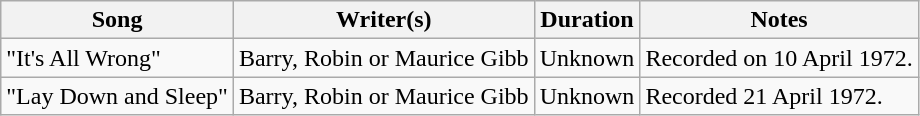<table class="wikitable">
<tr>
<th>Song</th>
<th>Writer(s)</th>
<th>Duration</th>
<th>Notes</th>
</tr>
<tr>
<td>"It's All Wrong"</td>
<td>Barry, Robin or Maurice Gibb</td>
<td>Unknown</td>
<td>Recorded on 10 April 1972.</td>
</tr>
<tr>
<td>"Lay Down and Sleep"</td>
<td>Barry, Robin or Maurice Gibb</td>
<td>Unknown</td>
<td>Recorded 21 April 1972.</td>
</tr>
</table>
